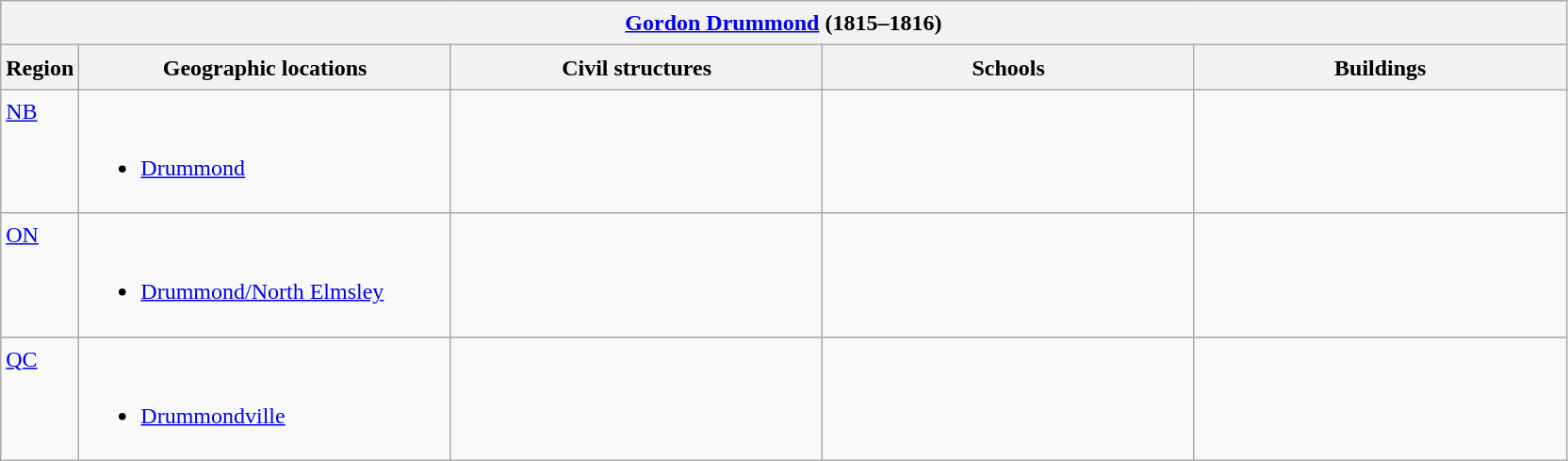<table class="wikitable sortable" style="font-size:1.00em; line-height:1.5em;">
<tr>
<th colspan="5"> <a href='#'>Gordon Drummond</a> (1815–1816)</th>
</tr>
<tr>
<th width="5%">Region</th>
<th width="23.75%">Geographic locations</th>
<th width="23.75%">Civil structures</th>
<th width="23.75%">Schools</th>
<th width="23.75%">Buildings</th>
</tr>
<tr>
<td align=left valign=top> <a href='#'>NB</a></td>
<td align=left valign=top><br><ul><li><a href='#'>Drummond</a></li></ul></td>
<td></td>
<td></td>
<td></td>
</tr>
<tr>
<td align=left valign=top> <a href='#'>ON</a></td>
<td align=left valign=top><br><ul><li><a href='#'>Drummond/North Elmsley</a></li></ul></td>
<td></td>
<td></td>
<td></td>
</tr>
<tr>
<td align=left valign=top> <a href='#'>QC</a></td>
<td align=left valign=top><br><ul><li><a href='#'>Drummondville</a></li></ul></td>
<td></td>
<td></td>
<td></td>
</tr>
</table>
